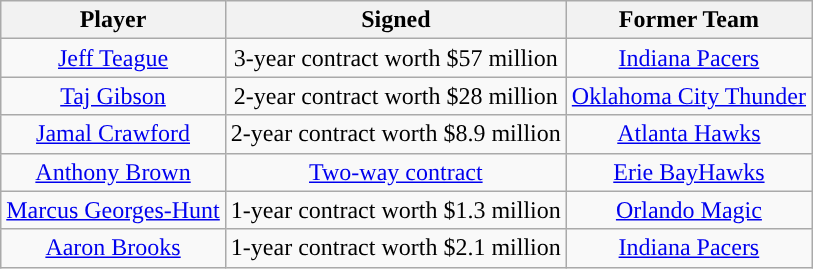<table class="wikitable sortable sortable">
<tr>
<th>Player</th>
<th>Signed</th>
<th>Former Team</th>
</tr>
<tr style="text-align: center">
<td><a href='#'>Jeff Teague</a></td>
<td>3-year contract worth $57 million</td>
<td><a href='#'>Indiana Pacers</a></td>
</tr>
<tr style="text-align: center">
<td><a href='#'>Taj Gibson</a></td>
<td>2-year contract worth $28 million</td>
<td><a href='#'>Oklahoma City Thunder</a></td>
</tr>
<tr style="text-align: center">
<td><a href='#'>Jamal Crawford</a></td>
<td>2-year contract worth $8.9 million</td>
<td><a href='#'>Atlanta Hawks</a></td>
</tr>
<tr style="text-align: center">
<td><a href='#'>Anthony Brown</a></td>
<td><a href='#'>Two-way contract</a></td>
<td><a href='#'>Erie BayHawks</a></td>
</tr>
<tr style="text-align: center">
<td><a href='#'>Marcus Georges-Hunt</a></td>
<td>1-year contract worth $1.3 million</td>
<td><a href='#'>Orlando Magic</a></td>
</tr>
<tr style="text-align: center">
<td><a href='#'>Aaron Brooks</a></td>
<td>1-year contract worth $2.1 million</td>
<td><a href='#'>Indiana Pacers</a></td>
</tr>
</table>
